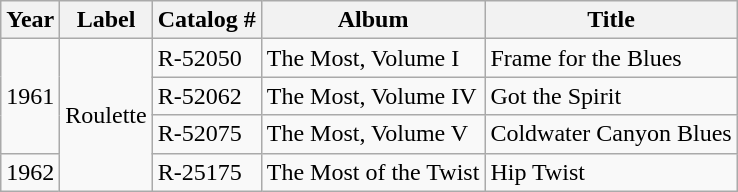<table class="wikitable sortable">
<tr>
<th>Year</th>
<th>Label</th>
<th>Catalog #</th>
<th>Album</th>
<th>Title</th>
</tr>
<tr>
<td rowspan="3">1961</td>
<td rowspan="4">Roulette</td>
<td>R-52050</td>
<td>The Most, Volume I</td>
<td>Frame for the Blues</td>
</tr>
<tr>
<td>R-52062</td>
<td>The Most, Volume IV</td>
<td>Got the Spirit</td>
</tr>
<tr>
<td>R-52075</td>
<td>The Most, Volume V</td>
<td>Coldwater Canyon Blues</td>
</tr>
<tr>
<td>1962</td>
<td>R-25175</td>
<td>The Most of the Twist</td>
<td>Hip Twist</td>
</tr>
</table>
